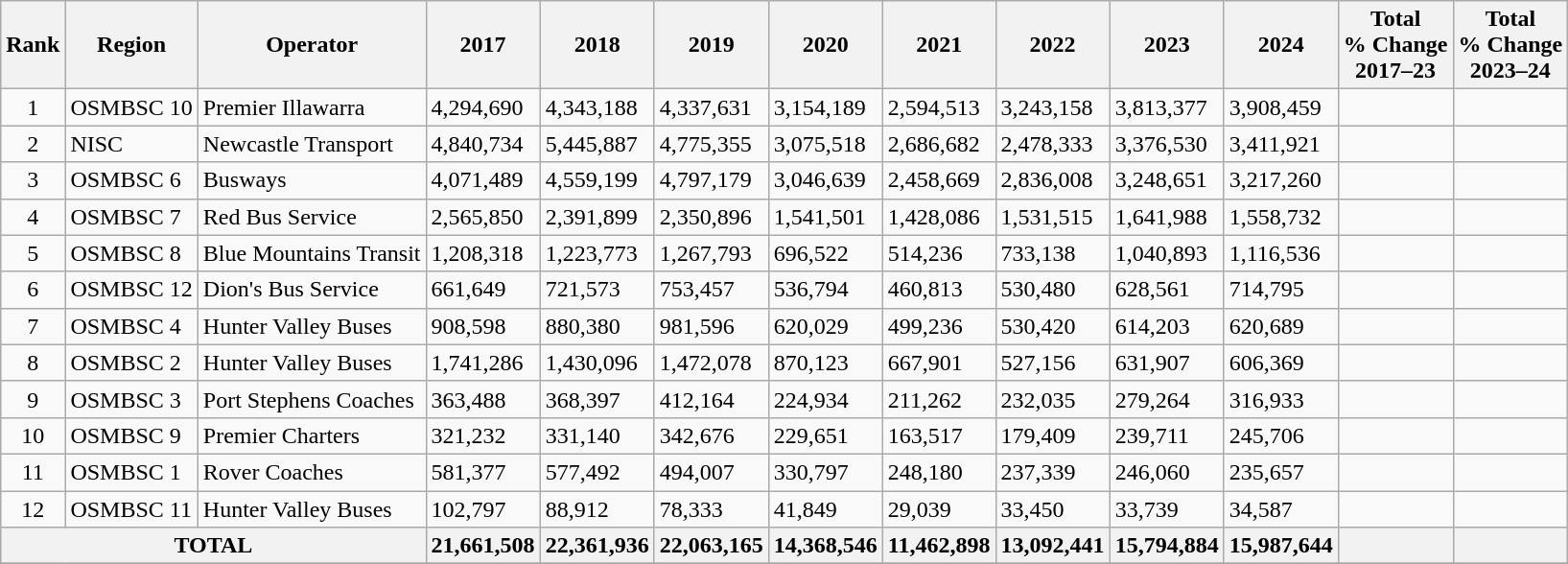<table class="wikitable sortable plainrowheaders" style="text-align: middle;">
<tr>
<th scope="col" data-sort-type="number">Rank</th>
<th scope="col" data-sort-type="number">Region</th>
<th scope="col">Operator</th>
<th scope="col" data-sort-type="number">2017</th>
<th scope="col" data-sort-type="number">2018</th>
<th scope="col" data-sort-type="number">2019</th>
<th scope="col" data-sort-type="number">2020</th>
<th scope="col" data-sort-type="number">2021</th>
<th scope="col" data-sort-type="number">2022</th>
<th scope="col" data-sort-type="number">2023</th>
<th scope="col" data-sort-type="number">2024</th>
<th scope="col" data-sort-type="number">Total <br> % Change <br> 2017–23</th>
<th scope="col" data-sort-type="number">Total <br> % Change <br> 2023–24</th>
</tr>
<tr>
<td align="center">1</td>
<td>OSMBSC 10</td>
<td>Premier Illawarra</td>
<td>4,294,690</td>
<td>4,343,188</td>
<td>4,337,631</td>
<td>3,154,189</td>
<td>2,594,513</td>
<td>3,243,158</td>
<td>3,813,377</td>
<td>3,908,459</td>
<td align="center"></td>
<td align="center"></td>
</tr>
<tr>
<td align="center">2</td>
<td>NISC</td>
<td>Newcastle Transport</td>
<td>4,840,734</td>
<td>5,445,887</td>
<td>4,775,355</td>
<td>3,075,518</td>
<td>2,686,682</td>
<td>2,478,333</td>
<td>3,376,530</td>
<td>3,411,921</td>
<td align="center"></td>
<td align="center"></td>
</tr>
<tr>
<td align="center">3</td>
<td>OSMBSC 6</td>
<td>Busways</td>
<td>4,071,489</td>
<td>4,559,199</td>
<td>4,797,179</td>
<td>3,046,639</td>
<td>2,458,669</td>
<td>2,836,008</td>
<td>3,248,651</td>
<td>3,217,260</td>
<td align="center"></td>
<td align="center"></td>
</tr>
<tr>
<td align="center">4</td>
<td>OSMBSC 7</td>
<td>Red Bus Service</td>
<td>2,565,850</td>
<td>2,391,899</td>
<td>2,350,896</td>
<td>1,541,501</td>
<td>1,428,086</td>
<td>1,531,515</td>
<td>1,641,988</td>
<td>1,558,732</td>
<td align="center"></td>
<td align="center"></td>
</tr>
<tr>
<td align="center">5</td>
<td>OSMBSC 8</td>
<td>Blue Mountains Transit</td>
<td>1,208,318</td>
<td>1,223,773</td>
<td>1,267,793</td>
<td>696,522</td>
<td>514,236</td>
<td>733,138</td>
<td>1,040,893</td>
<td>1,116,536</td>
<td align="center"></td>
<td align="center"></td>
</tr>
<tr>
<td align="center">6</td>
<td>OSMBSC 12</td>
<td>Dion's Bus Service</td>
<td>661,649</td>
<td>721,573</td>
<td>753,457</td>
<td>536,794</td>
<td>460,813</td>
<td>530,480</td>
<td>628,561</td>
<td>714,795</td>
<td align="center"></td>
<td align="center"></td>
</tr>
<tr>
<td align="center">7</td>
<td>OSMBSC 4</td>
<td>Hunter Valley Buses</td>
<td>908,598</td>
<td>880,380</td>
<td>981,596</td>
<td>620,029</td>
<td>499,236</td>
<td>530,420</td>
<td>614,203</td>
<td>620,689</td>
<td align="center"></td>
<td align="center"></td>
</tr>
<tr>
<td align="center">8</td>
<td>OSMBSC 2</td>
<td>Hunter Valley Buses</td>
<td>1,741,286</td>
<td>1,430,096</td>
<td>1,472,078</td>
<td>870,123</td>
<td>667,901</td>
<td>527,156</td>
<td>631,907</td>
<td>606,369</td>
<td align="center"></td>
<td align="center"></td>
</tr>
<tr>
<td align="center">9</td>
<td>OSMBSC 3</td>
<td>Port Stephens Coaches</td>
<td>363,488</td>
<td>368,397</td>
<td>412,164</td>
<td>224,934</td>
<td>211,262</td>
<td>232,035</td>
<td>279,264</td>
<td>316,933</td>
<td align="center"></td>
<td align="center"></td>
</tr>
<tr>
<td align="center">10</td>
<td>OSMBSC 9</td>
<td>Premier Charters</td>
<td>321,232</td>
<td>331,140</td>
<td>342,676</td>
<td>229,651</td>
<td>163,517</td>
<td>179,409</td>
<td>239,711</td>
<td>245,706</td>
<td align="center"></td>
<td align="center"></td>
</tr>
<tr>
<td align="center">11</td>
<td>OSMBSC 1</td>
<td>Rover Coaches</td>
<td>581,377</td>
<td>577,492</td>
<td>494,007</td>
<td>330,797</td>
<td>248,180</td>
<td>237,339</td>
<td>246,060</td>
<td>235,657</td>
<td align="center"></td>
<td align="center"></td>
</tr>
<tr>
<td align="center">12</td>
<td>OSMBSC 11</td>
<td>Hunter Valley Buses</td>
<td>102,797</td>
<td>88,912</td>
<td>78,333</td>
<td>41,849</td>
<td>29,039</td>
<td>33,450</td>
<td>33,739</td>
<td>34,587</td>
<td align="center"></td>
<td align="center"></td>
</tr>
<tr>
<th colspan="3" align="center" !>TOTAL</th>
<th>21,661,508</th>
<th>22,361,936</th>
<th>22,063,165</th>
<th>14,368,546</th>
<th>11,462,898</th>
<th>13,092,441</th>
<th>15,794,884</th>
<th>15,987,644</th>
<th align="center"></th>
<th align="center"></th>
</tr>
<tr>
</tr>
</table>
